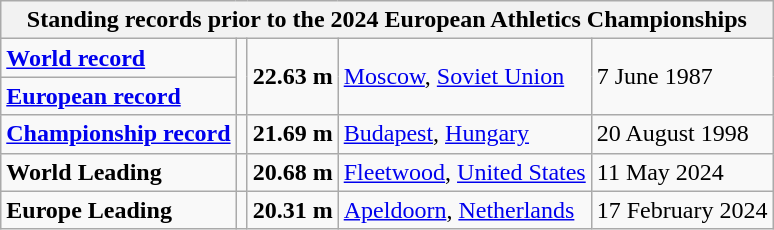<table class="wikitable">
<tr>
<th colspan="5">Standing records prior to the 2024 European Athletics Championships</th>
</tr>
<tr>
<td><strong><a href='#'>World record</a></strong></td>
<td rowspan="2"></td>
<td rowspan="2"><strong>22.63 m</strong></td>
<td rowspan="2"><a href='#'>Moscow</a>, <a href='#'>Soviet Union</a></td>
<td rowspan="2">7 June 1987</td>
</tr>
<tr>
<td><strong><a href='#'>European record</a></strong></td>
</tr>
<tr>
<td><strong><a href='#'>Championship record</a></strong></td>
<td></td>
<td><strong>21.69 m</strong></td>
<td><a href='#'>Budapest</a>, <a href='#'>Hungary</a></td>
<td>20 August 1998</td>
</tr>
<tr>
<td><strong>World Leading</strong></td>
<td></td>
<td><strong>20.68 m</strong></td>
<td><a href='#'>Fleetwood</a>, <a href='#'>United States</a></td>
<td>11 May 2024</td>
</tr>
<tr>
<td><strong>Europe Leading</strong></td>
<td></td>
<td><strong>20.31 m</strong></td>
<td><a href='#'>Apeldoorn</a>, <a href='#'>Netherlands</a></td>
<td>17 February 2024</td>
</tr>
</table>
